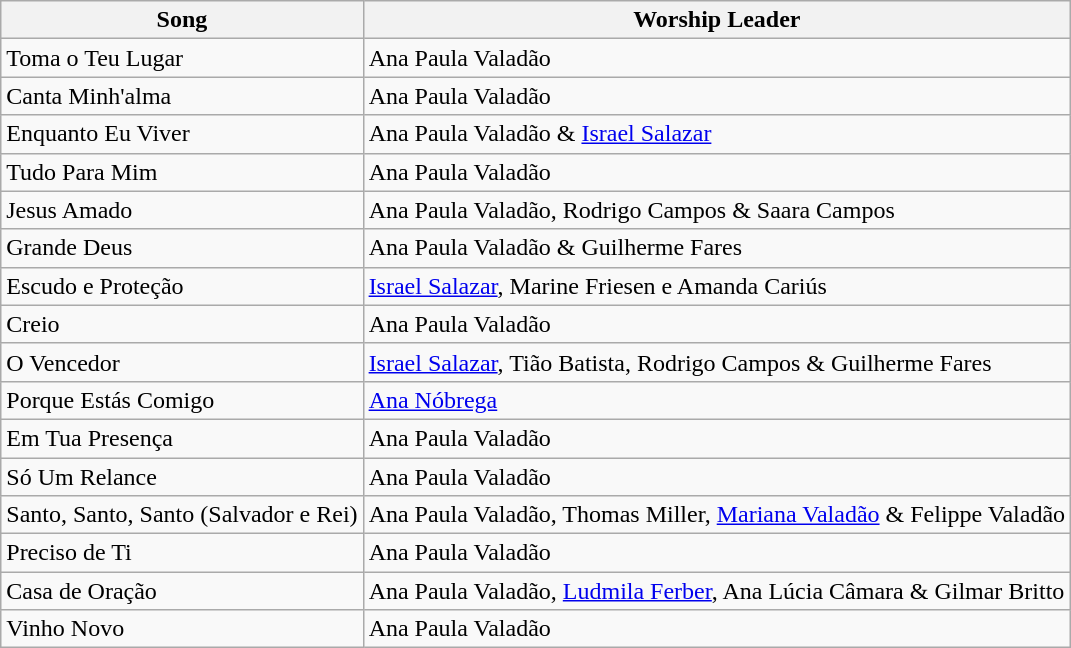<table class="wikitable">
<tr>
<th>Song</th>
<th>Worship Leader</th>
</tr>
<tr>
<td>Toma o Teu Lugar</td>
<td>Ana Paula Valadão</td>
</tr>
<tr>
<td>Canta Minh'alma</td>
<td>Ana Paula Valadão</td>
</tr>
<tr>
<td>Enquanto Eu Viver</td>
<td>Ana Paula Valadão & <a href='#'>Israel Salazar</a></td>
</tr>
<tr>
<td>Tudo Para Mim</td>
<td>Ana Paula Valadão</td>
</tr>
<tr>
<td>Jesus Amado</td>
<td>Ana Paula Valadão, Rodrigo Campos & Saara Campos</td>
</tr>
<tr>
<td>Grande Deus</td>
<td>Ana Paula Valadão & Guilherme Fares</td>
</tr>
<tr>
<td>Escudo e Proteção</td>
<td><a href='#'>Israel Salazar</a>, Marine Friesen e Amanda Cariús</td>
</tr>
<tr>
<td>Creio</td>
<td>Ana Paula Valadão</td>
</tr>
<tr>
<td>O Vencedor</td>
<td><a href='#'>Israel Salazar</a>, Tião Batista, Rodrigo Campos & Guilherme Fares</td>
</tr>
<tr>
<td>Porque Estás Comigo</td>
<td><a href='#'>Ana Nóbrega</a></td>
</tr>
<tr>
<td>Em Tua Presença</td>
<td>Ana Paula Valadão</td>
</tr>
<tr>
<td>Só Um Relance</td>
<td>Ana Paula Valadão</td>
</tr>
<tr>
<td>Santo, Santo, Santo (Salvador e Rei)</td>
<td>Ana Paula Valadão, Thomas Miller, <a href='#'>Mariana Valadão</a> & Felippe Valadão</td>
</tr>
<tr>
<td>Preciso de Ti</td>
<td>Ana Paula Valadão</td>
</tr>
<tr>
<td>Casa de Oração</td>
<td>Ana Paula Valadão, <a href='#'>Ludmila Ferber</a>, Ana Lúcia Câmara & Gilmar Britto</td>
</tr>
<tr>
<td>Vinho Novo</td>
<td>Ana Paula Valadão</td>
</tr>
</table>
